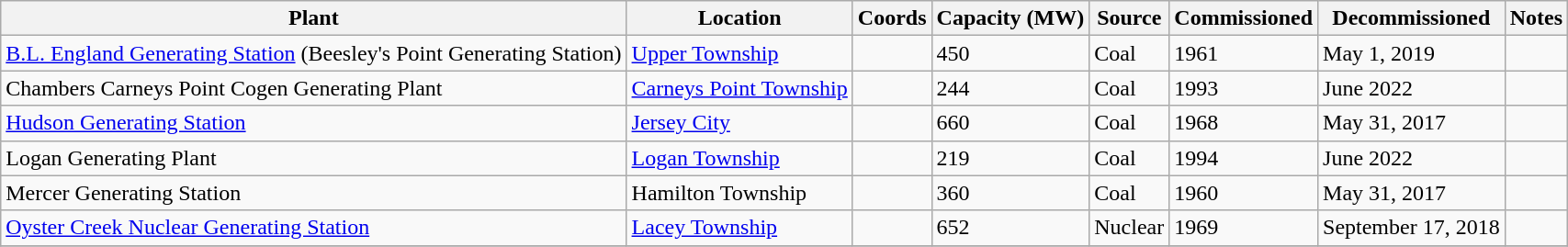<table class="wikitable sortable">
<tr>
<th>Plant</th>
<th>Location</th>
<th>Coords</th>
<th>Capacity (MW)</th>
<th>Source</th>
<th>Commissioned</th>
<th>Decommissioned</th>
<th>Notes</th>
</tr>
<tr>
<td><a href='#'>B.L. England Generating Station</a> (Beesley's Point Generating Station)</td>
<td><a href='#'>Upper Township</a></td>
<td></td>
<td>450</td>
<td>Coal</td>
<td>1961</td>
<td>May 1, 2019</td>
<td></td>
</tr>
<tr>
<td>Chambers Carneys Point Cogen Generating Plant</td>
<td><a href='#'>Carneys Point Township</a></td>
<td></td>
<td>244</td>
<td>Coal</td>
<td>1993</td>
<td>June 2022</td>
<td></td>
</tr>
<tr>
<td><a href='#'>Hudson Generating Station</a></td>
<td><a href='#'>Jersey City</a></td>
<td></td>
<td>660</td>
<td>Coal</td>
<td>1968</td>
<td>May 31, 2017</td>
<td></td>
</tr>
<tr>
<td>Logan Generating Plant</td>
<td><a href='#'>Logan Township</a></td>
<td></td>
<td>219</td>
<td>Coal</td>
<td>1994</td>
<td>June 2022</td>
<td></td>
</tr>
<tr>
<td>Mercer Generating Station</td>
<td>Hamilton Township</td>
<td></td>
<td>360</td>
<td>Coal</td>
<td>1960</td>
<td>May 31, 2017</td>
</tr>
<tr>
<td><a href='#'>Oyster Creek Nuclear Generating Station</a></td>
<td><a href='#'>Lacey Township</a></td>
<td></td>
<td>652</td>
<td>Nuclear</td>
<td>1969</td>
<td>September 17, 2018</td>
<td></td>
</tr>
<tr>
</tr>
</table>
